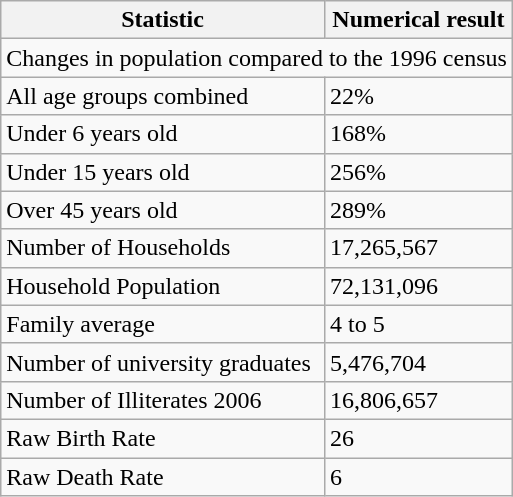<table class="wikitable">
<tr>
<th>Statistic</th>
<th>Numerical result</th>
</tr>
<tr>
<td colspan=2>Changes in population compared to the 1996 census</td>
</tr>
<tr>
<td>All age groups combined</td>
<td>22%</td>
</tr>
<tr>
<td>Under 6 years old</td>
<td>168%</td>
</tr>
<tr>
<td>Under 15 years old</td>
<td>256%</td>
</tr>
<tr>
<td>Over 45 years old</td>
<td>289%</td>
</tr>
<tr>
<td>Number of Households</td>
<td>17,265,567</td>
</tr>
<tr>
<td>Household Population</td>
<td>72,131,096</td>
</tr>
<tr>
<td>Family average</td>
<td>4 to 5</td>
</tr>
<tr>
<td>Number of university graduates</td>
<td>5,476,704</td>
</tr>
<tr>
<td>Number of Illiterates 2006</td>
<td>16,806,657</td>
</tr>
<tr>
<td>Raw Birth Rate</td>
<td>26</td>
</tr>
<tr>
<td>Raw Death Rate</td>
<td>6</td>
</tr>
</table>
